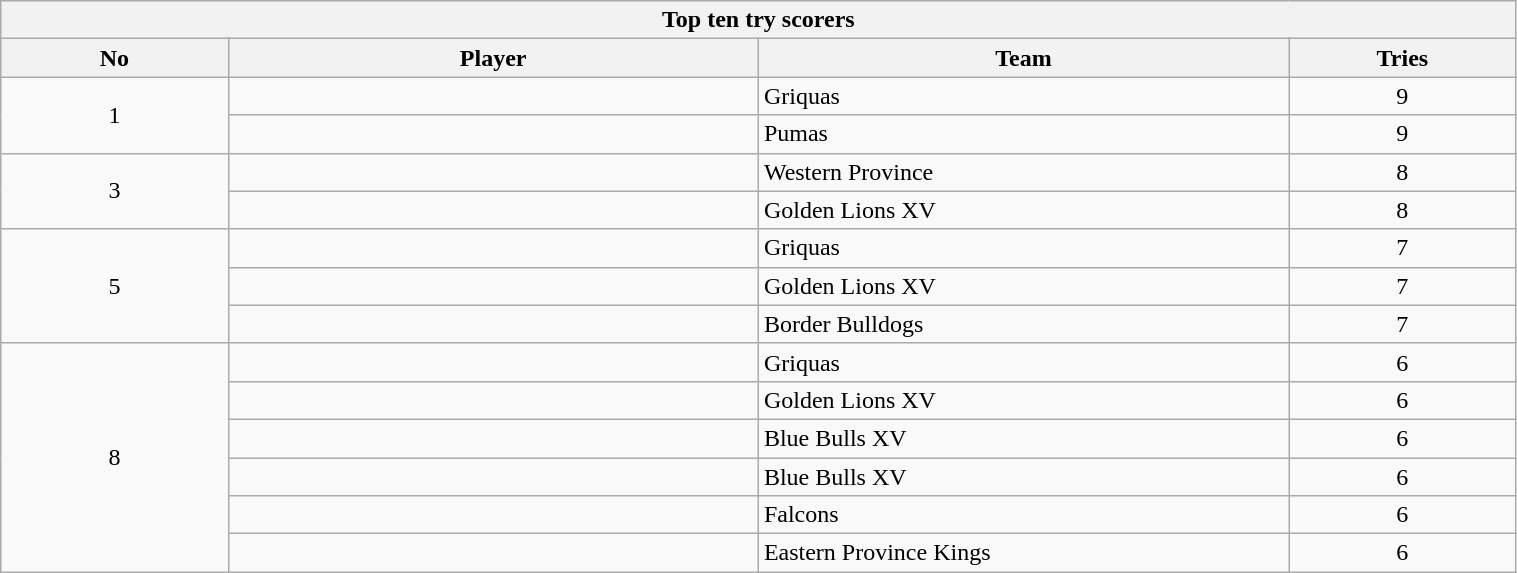<table class="wikitable collapsible sortable" style="text-align:left; font-size:100%; width:80%;">
<tr>
<th colspan="100%">Top ten try scorers</th>
</tr>
<tr>
<th style="width:15%;">No</th>
<th style="width:35%;">Player</th>
<th style="width:35%;">Team</th>
<th style="width:15%;">Tries<br></th>
</tr>
<tr>
<td rowspan="2" style="text-align:center;">1</td>
<td></td>
<td>Griquas</td>
<td style="text-align:center;">9</td>
</tr>
<tr>
<td></td>
<td>Pumas</td>
<td style="text-align:center;">9</td>
</tr>
<tr>
<td rowspan="2" style="text-align:center;">3</td>
<td></td>
<td>Western Province</td>
<td style="text-align:center;">8</td>
</tr>
<tr>
<td></td>
<td>Golden Lions XV</td>
<td style="text-align:center;">8</td>
</tr>
<tr>
<td rowspan="3" style="text-align:center;">5</td>
<td></td>
<td>Griquas</td>
<td style="text-align:center;">7</td>
</tr>
<tr>
<td></td>
<td>Golden Lions XV</td>
<td style="text-align:center;">7</td>
</tr>
<tr>
<td></td>
<td>Border Bulldogs</td>
<td style="text-align:center;">7</td>
</tr>
<tr>
<td rowspan="6" style="text-align:center;">8</td>
<td></td>
<td>Griquas</td>
<td style="text-align:center;">6</td>
</tr>
<tr>
<td></td>
<td>Golden Lions XV</td>
<td style="text-align:center;">6</td>
</tr>
<tr>
<td></td>
<td>Blue Bulls XV</td>
<td style="text-align:center;">6</td>
</tr>
<tr>
<td></td>
<td>Blue Bulls XV</td>
<td style="text-align:center;">6</td>
</tr>
<tr>
<td></td>
<td>Falcons</td>
<td style="text-align:center;">6</td>
</tr>
<tr>
<td></td>
<td>Eastern Province Kings</td>
<td style="text-align:center;">6</td>
</tr>
</table>
